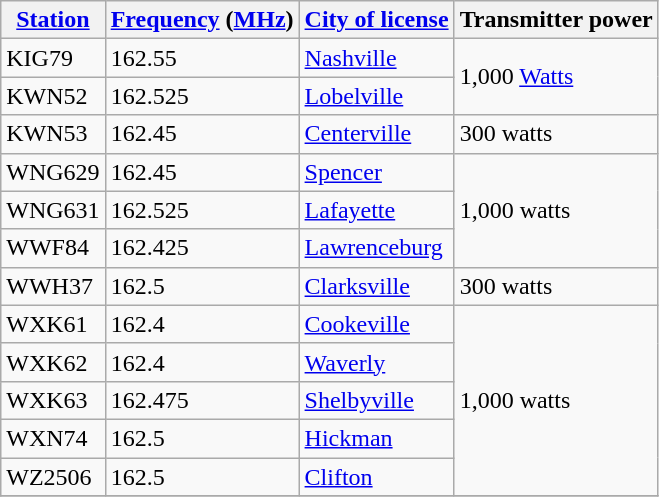<table class="wikitable">
<tr>
<th><a href='#'>Station</a></th>
<th><a href='#'>Frequency</a> (<a href='#'>MHz</a>) </th>
<th><a href='#'>City of license</a></th>
<th>Transmitter power</th>
</tr>
<tr>
<td>KIG79</td>
<td>162.55</td>
<td><a href='#'>Nashville</a></td>
<td rowspan=2>1,000 <a href='#'>Watts</a></td>
</tr>
<tr>
<td>KWN52</td>
<td>162.525</td>
<td><a href='#'>Lobelville</a></td>
</tr>
<tr>
<td>KWN53</td>
<td>162.45</td>
<td><a href='#'>Centerville</a></td>
<td>300 watts</td>
</tr>
<tr>
<td>WNG629</td>
<td>162.45</td>
<td><a href='#'>Spencer</a></td>
<td rowspan=3>1,000 watts</td>
</tr>
<tr>
<td>WNG631</td>
<td>162.525</td>
<td><a href='#'>Lafayette</a></td>
</tr>
<tr>
<td>WWF84</td>
<td>162.425</td>
<td><a href='#'>Lawrenceburg</a></td>
</tr>
<tr>
<td>WWH37</td>
<td>162.5</td>
<td><a href='#'>Clarksville</a></td>
<td>300 watts</td>
</tr>
<tr>
<td>WXK61</td>
<td>162.4</td>
<td><a href='#'>Cookeville</a></td>
<td rowspan=5>1,000 watts</td>
</tr>
<tr>
<td>WXK62</td>
<td>162.4</td>
<td><a href='#'>Waverly</a></td>
</tr>
<tr>
<td>WXK63</td>
<td>162.475</td>
<td><a href='#'>Shelbyville</a></td>
</tr>
<tr>
<td>WXN74</td>
<td>162.5</td>
<td><a href='#'>Hickman</a></td>
</tr>
<tr>
<td>WZ2506</td>
<td>162.5</td>
<td><a href='#'>Clifton</a></td>
</tr>
<tr>
</tr>
</table>
